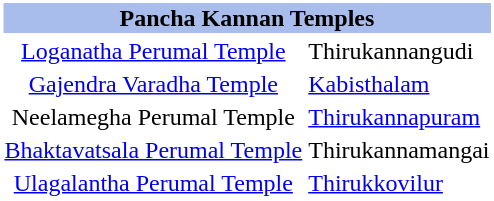<table class="toccolours" style="clear:right; float:right; background:#ffffff; margin: 0 0 0.5em 1em; width:300">
<tr>
<th style="background:#A8BDEC" align="center" colspan="2"><strong>Pancha Kannan Temples</strong></th>
</tr>
<tr>
<td align="center"><a href='#'>Loganatha Perumal Temple</a></td>
<td>Thirukannangudi</td>
</tr>
<tr>
<td align="center"><a href='#'>Gajendra Varadha Temple</a></td>
<td><a href='#'>Kabisthalam</a></td>
</tr>
<tr>
<td align="center">Neelamegha Perumal Temple</td>
<td><a href='#'>Thirukannapuram</a></td>
</tr>
<tr>
<td align="center"><a href='#'>Bhaktavatsala Perumal Temple</a></td>
<td>Thirukannamangai</td>
</tr>
<tr>
<td align="center"><a href='#'>Ulagalantha Perumal Temple</a></td>
<td><a href='#'>Thirukkovilur</a></td>
</tr>
</table>
